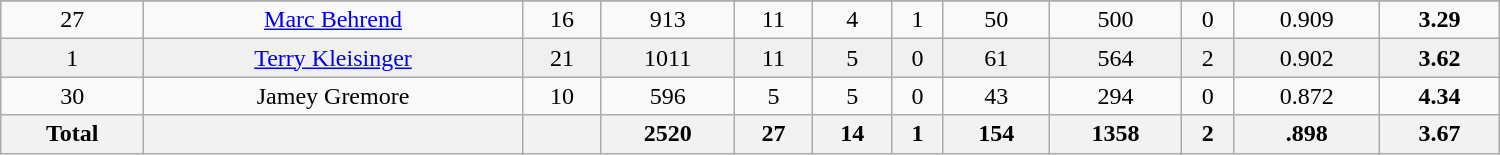<table class="wikitable sortable" width ="1000">
<tr align="center">
</tr>
<tr align="center" bgcolor="">
<td>27</td>
<td><a href='#'>Marc Behrend</a></td>
<td>16</td>
<td>913</td>
<td>11</td>
<td>4</td>
<td>1</td>
<td>50</td>
<td>500</td>
<td>0</td>
<td>0.909</td>
<td><strong>3.29</strong></td>
</tr>
<tr align="center" bgcolor="#f0f0f0">
<td>1</td>
<td><a href='#'>Terry Kleisinger</a></td>
<td>21</td>
<td>1011</td>
<td>11</td>
<td>5</td>
<td>0</td>
<td>61</td>
<td>564</td>
<td>2</td>
<td>0.902</td>
<td><strong>3.62</strong></td>
</tr>
<tr align="center" bgcolor="">
<td>30</td>
<td>Jamey Gremore</td>
<td>10</td>
<td>596</td>
<td>5</td>
<td>5</td>
<td>0</td>
<td>43</td>
<td>294</td>
<td>0</td>
<td>0.872</td>
<td><strong>4.34</strong></td>
</tr>
<tr>
<th>Total</th>
<th></th>
<th></th>
<th>2520</th>
<th>27</th>
<th>14</th>
<th>1</th>
<th>154</th>
<th>1358</th>
<th>2</th>
<th>.898</th>
<th>3.67</th>
</tr>
</table>
